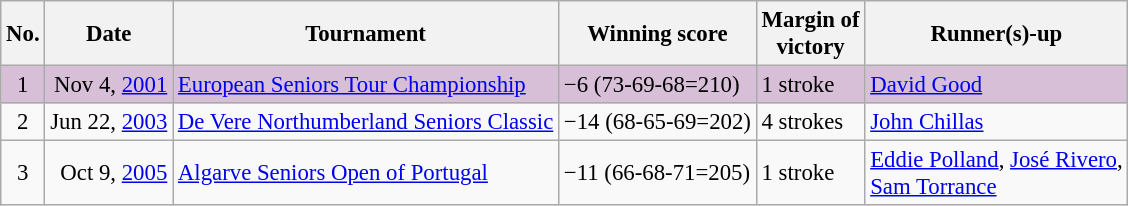<table class="wikitable" style="font-size:95%;">
<tr>
<th>No.</th>
<th>Date</th>
<th>Tournament</th>
<th>Winning score</th>
<th>Margin of<br>victory</th>
<th>Runner(s)-up</th>
</tr>
<tr style="background:thistle;">
<td align=center>1</td>
<td align=right>Nov 4, <a href='#'>2001</a></td>
<td><a href='#'>European Seniors Tour Championship</a></td>
<td>−6 (73-69-68=210)</td>
<td>1 stroke</td>
<td> <a href='#'>David Good</a></td>
</tr>
<tr>
<td align=center>2</td>
<td align=right>Jun 22, <a href='#'>2003</a></td>
<td><a href='#'>De Vere Northumberland Seniors Classic</a></td>
<td>−14 (68-65-69=202)</td>
<td>4 strokes</td>
<td> <a href='#'>John Chillas</a></td>
</tr>
<tr>
<td align=center>3</td>
<td align=right>Oct 9, <a href='#'>2005</a></td>
<td><a href='#'>Algarve Seniors Open of Portugal</a></td>
<td>−11 (66-68-71=205)</td>
<td>1 stroke</td>
<td> <a href='#'>Eddie Polland</a>,  <a href='#'>José Rivero</a>,<br> <a href='#'>Sam Torrance</a></td>
</tr>
</table>
